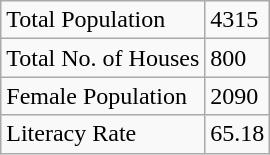<table class="wikitable">
<tr>
<td>Total Population</td>
<td>4315</td>
</tr>
<tr>
<td>Total No. of Houses</td>
<td>800</td>
</tr>
<tr>
<td>Female Population</td>
<td>2090</td>
</tr>
<tr>
<td>Literacy Rate</td>
<td>65.18</td>
</tr>
</table>
